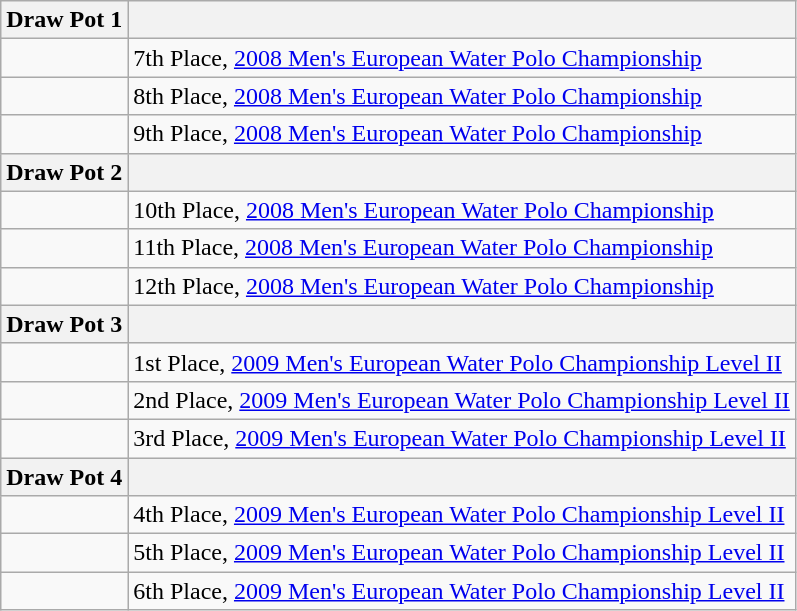<table class="wikitable">
<tr>
<th>Draw Pot 1</th>
<th></th>
</tr>
<tr>
<td></td>
<td>7th Place, <a href='#'>2008 Men's European Water Polo Championship</a></td>
</tr>
<tr>
<td></td>
<td>8th Place, <a href='#'>2008 Men's European Water Polo Championship</a></td>
</tr>
<tr>
<td></td>
<td>9th Place, <a href='#'>2008 Men's European Water Polo Championship</a></td>
</tr>
<tr>
<th>Draw Pot 2</th>
<th></th>
</tr>
<tr>
<td></td>
<td>10th Place, <a href='#'>2008 Men's European Water Polo Championship</a></td>
</tr>
<tr>
<td></td>
<td>11th Place, <a href='#'>2008 Men's European Water Polo Championship</a></td>
</tr>
<tr>
<td></td>
<td>12th Place, <a href='#'>2008 Men's European Water Polo Championship</a></td>
</tr>
<tr>
<th>Draw Pot 3</th>
<th></th>
</tr>
<tr>
<td></td>
<td>1st Place, <a href='#'>2009 Men's European Water Polo Championship Level II</a></td>
</tr>
<tr>
<td></td>
<td>2nd Place, <a href='#'>2009 Men's European Water Polo Championship Level II</a></td>
</tr>
<tr>
<td></td>
<td>3rd Place, <a href='#'>2009 Men's European Water Polo Championship Level II</a></td>
</tr>
<tr>
<th>Draw Pot 4</th>
<th></th>
</tr>
<tr>
<td></td>
<td>4th Place, <a href='#'>2009 Men's European Water Polo Championship Level II</a></td>
</tr>
<tr>
<td></td>
<td>5th Place, <a href='#'>2009 Men's European Water Polo Championship Level II</a></td>
</tr>
<tr>
<td></td>
<td>6th Place, <a href='#'>2009 Men's European Water Polo Championship Level II</a></td>
</tr>
</table>
